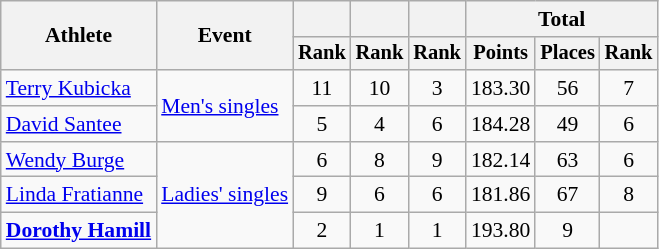<table class=wikitable style=font-size:90%;text-align:center>
<tr>
<th rowspan=2>Athlete</th>
<th rowspan=2>Event</th>
<th></th>
<th></th>
<th></th>
<th colspan=3>Total</th>
</tr>
<tr style=font-size:95%>
<th>Rank</th>
<th>Rank</th>
<th>Rank</th>
<th>Points</th>
<th>Places</th>
<th>Rank</th>
</tr>
<tr>
<td align=left><a href='#'>Terry Kubicka</a></td>
<td align=left rowspan=2><a href='#'>Men's singles</a></td>
<td>11</td>
<td>10</td>
<td>3</td>
<td>183.30</td>
<td>56</td>
<td>7</td>
</tr>
<tr>
<td align=left><a href='#'>David Santee</a></td>
<td>5</td>
<td>4</td>
<td>6</td>
<td>184.28</td>
<td>49</td>
<td>6</td>
</tr>
<tr>
<td align=left><a href='#'>Wendy Burge</a></td>
<td align=left rowspan=3><a href='#'>Ladies' singles</a></td>
<td>6</td>
<td>8</td>
<td>9</td>
<td>182.14</td>
<td>63</td>
<td>6</td>
</tr>
<tr>
<td align=left><a href='#'>Linda Fratianne</a></td>
<td>9</td>
<td>6</td>
<td>6</td>
<td>181.86</td>
<td>67</td>
<td>8</td>
</tr>
<tr>
<td align=left><strong><a href='#'>Dorothy Hamill</a></strong></td>
<td>2</td>
<td>1</td>
<td>1</td>
<td>193.80</td>
<td>9</td>
<td></td>
</tr>
</table>
